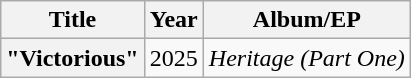<table class="wikitable plainrowheaders" style="text-align:center;">
<tr>
<th scope="col">Title</th>
<th scope="col">Year</th>
<th scope="col">Album/EP</th>
</tr>
<tr>
<th scope="row">"Victorious"<br></th>
<td>2025</td>
<td><em>Heritage (Part One)</em></td>
</tr>
</table>
